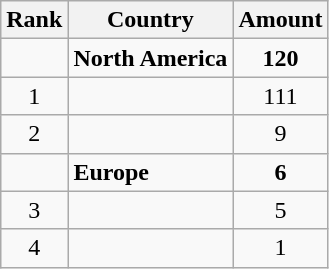<table class="wikitable" style="text-align: center;">
<tr>
<th>Rank</th>
<th>Country</th>
<th>Amount</th>
</tr>
<tr>
<td></td>
<td style="text-align: left;"><strong>North America</strong></td>
<td><strong>120</strong></td>
</tr>
<tr>
<td>1</td>
<td style="text-align: left;"></td>
<td>111</td>
</tr>
<tr>
<td>2</td>
<td style="text-align: left;"></td>
<td>9</td>
</tr>
<tr>
<td></td>
<td style="text-align: left;"><strong>Europe</strong></td>
<td><strong>6</strong></td>
</tr>
<tr>
<td>3</td>
<td style="text-align: left;"></td>
<td>5</td>
</tr>
<tr>
<td>4</td>
<td style="text-align: left;"></td>
<td>1</td>
</tr>
</table>
